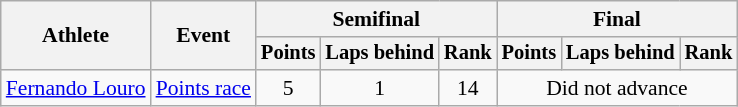<table class="wikitable" style="font-size:90%">
<tr>
<th rowspan="2">Athlete</th>
<th rowspan="2">Event</th>
<th colspan=3>Semifinal</th>
<th colspan=3>Final</th>
</tr>
<tr style="font-size:95%">
<th>Points</th>
<th>Laps behind</th>
<th>Rank</th>
<th>Points</th>
<th>Laps behind</th>
<th>Rank</th>
</tr>
<tr align=center>
<td align=left><a href='#'>Fernando Louro</a></td>
<td align=left><a href='#'>Points race</a></td>
<td>5</td>
<td>1</td>
<td>14</td>
<td colspan=3>Did not advance</td>
</tr>
</table>
